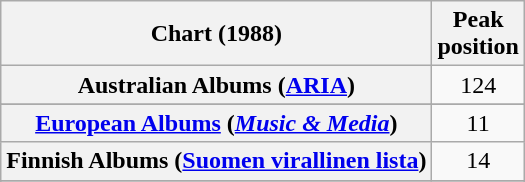<table class="wikitable sortable plainrowheaders" style="text-align:center">
<tr>
<th scope="col">Chart (1988)</th>
<th scope="col">Peak<br>position</th>
</tr>
<tr>
<th scope="row">Australian Albums (<a href='#'>ARIA</a>)</th>
<td>124</td>
</tr>
<tr>
</tr>
<tr>
<th scope="row"><a href='#'>European Albums</a> (<em><a href='#'>Music & Media</a></em>)</th>
<td>11</td>
</tr>
<tr>
<th scope="row">Finnish Albums (<a href='#'>Suomen virallinen lista</a>)</th>
<td>14</td>
</tr>
<tr>
</tr>
<tr>
</tr>
<tr>
</tr>
</table>
